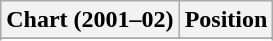<table class="wikitable">
<tr>
<th>Chart (2001–02)</th>
<th>Position</th>
</tr>
<tr>
</tr>
<tr>
</tr>
<tr>
</tr>
</table>
